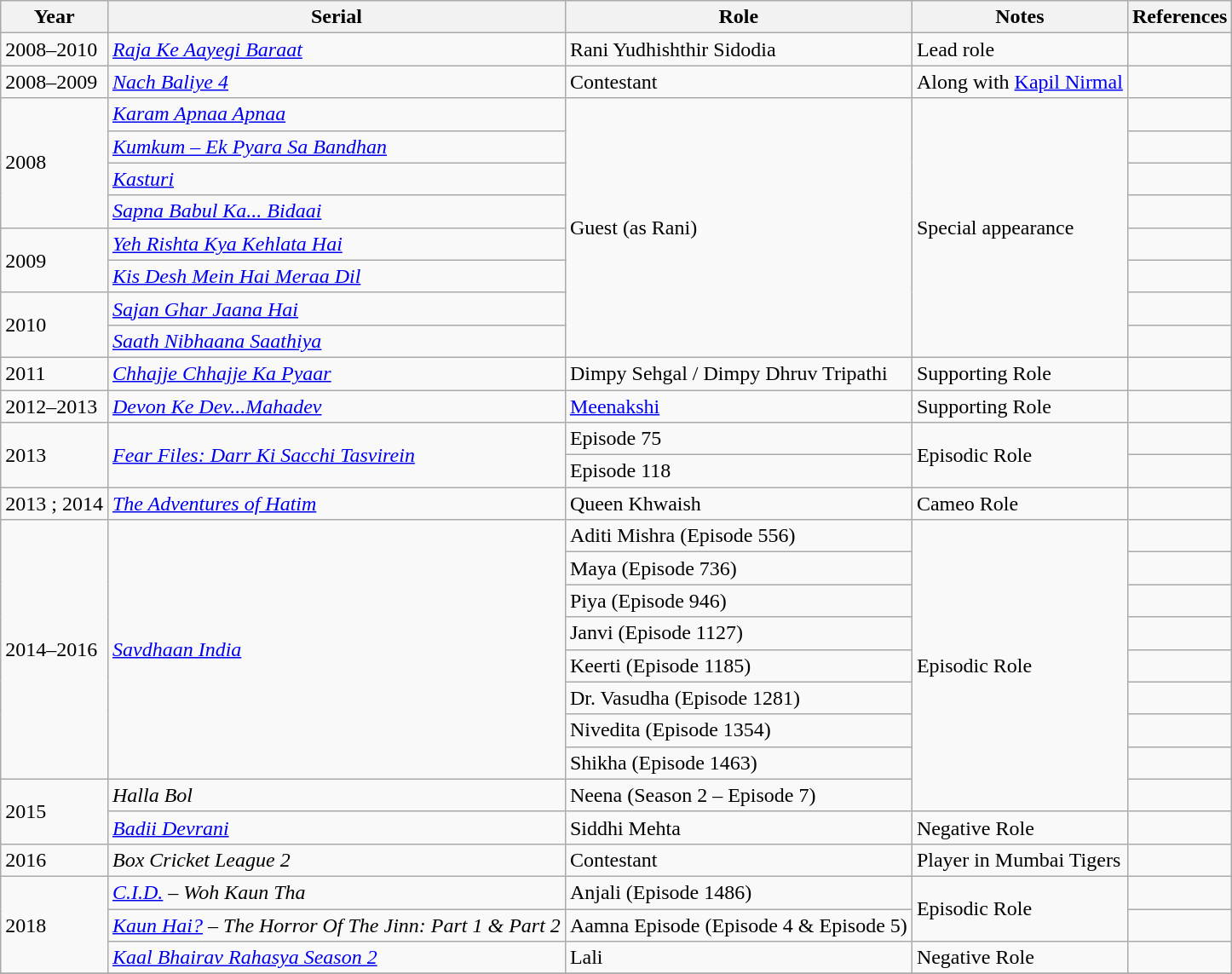<table class="wikitable sortable">
<tr>
<th>Year</th>
<th>Serial</th>
<th>Role</th>
<th>Notes</th>
<th>References</th>
</tr>
<tr>
<td>2008–2010</td>
<td><em><a href='#'> Raja Ke Aayegi Baraat</a></em></td>
<td>Rani Yudhishthir Sidodia</td>
<td>Lead role</td>
<td></td>
</tr>
<tr>
<td>2008–2009</td>
<td><em><a href='#'> Nach Baliye 4</a></em></td>
<td>Contestant</td>
<td>Along with <a href='#'>Kapil Nirmal</a></td>
<td></td>
</tr>
<tr>
<td rowspan="4">2008</td>
<td><em><a href='#'>Karam Apnaa Apnaa</a></em></td>
<td rowspan="8">Guest (as Rani)</td>
<td rowspan="8">Special appearance</td>
<td></td>
</tr>
<tr>
<td><em><a href='#'>Kumkum – Ek Pyara Sa Bandhan</a></em></td>
<td></td>
</tr>
<tr>
<td><em><a href='#'>Kasturi</a></em></td>
<td></td>
</tr>
<tr>
<td><em><a href='#'>Sapna Babul Ka... Bidaai</a></em></td>
<td></td>
</tr>
<tr>
<td rowspan="2">2009</td>
<td><em><a href='#'>Yeh Rishta Kya Kehlata Hai</a></em></td>
<td></td>
</tr>
<tr>
<td><em><a href='#'>Kis Desh Mein Hai Meraa Dil</a></em></td>
<td></td>
</tr>
<tr>
<td rowspan="2">2010</td>
<td><em><a href='#'>Sajan Ghar Jaana Hai</a></em></td>
<td></td>
</tr>
<tr>
<td><em><a href='#'>Saath Nibhaana Saathiya</a></em></td>
<td></td>
</tr>
<tr>
<td>2011</td>
<td><em><a href='#'>Chhajje Chhajje Ka Pyaar</a></em></td>
<td>Dimpy Sehgal / Dimpy Dhruv Tripathi</td>
<td>Supporting Role</td>
<td></td>
</tr>
<tr>
<td>2012–2013</td>
<td><em><a href='#'>Devon Ke Dev...Mahadev</a></em></td>
<td><a href='#'>Meenakshi</a></td>
<td>Supporting Role</td>
<td></td>
</tr>
<tr>
<td rowspan="2">2013</td>
<td rowspan="2"><em><a href='#'>Fear Files: Darr Ki Sacchi Tasvirein</a></em></td>
<td>Episode 75</td>
<td rowspan="2">Episodic Role</td>
<td></td>
</tr>
<tr>
<td>Episode 118</td>
<td></td>
</tr>
<tr>
<td>2013 ; 2014</td>
<td><em><a href='#'>The Adventures of Hatim</a></em></td>
<td>Queen Khwaish</td>
<td>Cameo Role</td>
<td></td>
</tr>
<tr>
<td rowspan="8">2014–2016</td>
<td rowspan="8"><em><a href='#'>Savdhaan India</a></em></td>
<td>Aditi Mishra (Episode 556)</td>
<td rowspan="9">Episodic Role</td>
<td></td>
</tr>
<tr>
<td>Maya (Episode 736)</td>
<td></td>
</tr>
<tr>
<td>Piya (Episode 946)</td>
<td></td>
</tr>
<tr>
<td>Janvi (Episode 1127)</td>
<td></td>
</tr>
<tr>
<td>Keerti (Episode 1185)</td>
<td></td>
</tr>
<tr>
<td>Dr. Vasudha (Episode 1281)</td>
<td></td>
</tr>
<tr>
<td>Nivedita (Episode 1354)</td>
<td></td>
</tr>
<tr>
<td>Shikha (Episode 1463)</td>
<td></td>
</tr>
<tr>
<td rowspan="2">2015</td>
<td><em>Halla Bol</em></td>
<td>Neena (Season 2 – Episode 7)</td>
<td></td>
</tr>
<tr>
<td><em><a href='#'>Badii Devrani</a></em></td>
<td>Siddhi Mehta</td>
<td>Negative Role</td>
<td></td>
</tr>
<tr>
<td>2016</td>
<td><em>Box Cricket League 2</em></td>
<td>Contestant</td>
<td>Player in Mumbai Tigers</td>
<td></td>
</tr>
<tr>
<td rowspan="3">2018</td>
<td><em><a href='#'>C.I.D.</a> – Woh Kaun Tha</em></td>
<td>Anjali (Episode 1486)</td>
<td rowspan="2">Episodic Role</td>
<td></td>
</tr>
<tr>
<td><em><a href='#'>Kaun Hai?</a> – The Horror Of The Jinn: Part 1 & Part 2</em></td>
<td>Aamna Episode (Episode 4 & Episode 5)</td>
<td></td>
</tr>
<tr>
<td><em><a href='#'>Kaal Bhairav Rahasya Season 2</a></em></td>
<td>Lali</td>
<td>Negative Role</td>
<td></td>
</tr>
<tr>
</tr>
</table>
